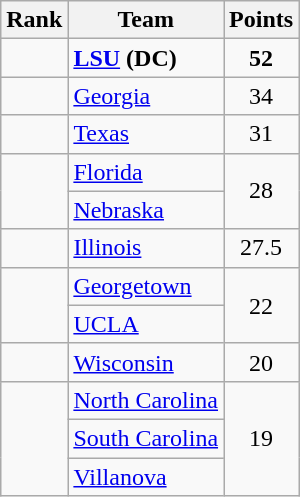<table class="wikitable sortable" style="text-align:center">
<tr>
<th>Rank</th>
<th>Team</th>
<th>Points</th>
</tr>
<tr>
<td></td>
<td align="left"><strong><a href='#'>LSU</a></strong> <strong>(DC)</strong></td>
<td><strong>52</strong></td>
</tr>
<tr>
<td></td>
<td align="left"><a href='#'>Georgia</a></td>
<td>34</td>
</tr>
<tr>
<td></td>
<td align="left"><a href='#'>Texas</a></td>
<td>31</td>
</tr>
<tr>
<td rowspan=2></td>
<td align="left"><a href='#'>Florida</a></td>
<td rowspan=2>28</td>
</tr>
<tr>
<td align="left"><a href='#'>Nebraska</a></td>
</tr>
<tr>
<td></td>
<td align="left"><a href='#'>Illinois</a></td>
<td>27.5</td>
</tr>
<tr>
<td rowspan=2></td>
<td align="left"><a href='#'>Georgetown</a></td>
<td rowspan=2>22</td>
</tr>
<tr>
<td align="left"><a href='#'>UCLA</a></td>
</tr>
<tr>
<td></td>
<td align="left"><a href='#'>Wisconsin</a></td>
<td>20</td>
</tr>
<tr>
<td rowspan=3></td>
<td align="left"><a href='#'>North Carolina</a></td>
<td rowspan=3>19</td>
</tr>
<tr>
<td align="left"><a href='#'>South Carolina</a></td>
</tr>
<tr>
<td align="left"><a href='#'>Villanova</a></td>
</tr>
</table>
